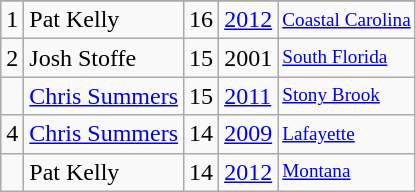<table class="wikitable">
<tr>
</tr>
<tr>
<td>1</td>
<td>Pat Kelly</td>
<td>16</td>
<td><a href='#'>2012</a></td>
<td style="font-size:80%;"><a href='#'>Coastal Carolina</a></td>
</tr>
<tr>
<td>2</td>
<td>Josh Stoffe</td>
<td>15</td>
<td>2001</td>
<td style="font-size:80%;"><a href='#'>South Florida</a></td>
</tr>
<tr>
<td></td>
<td><a href='#'>Chris Summers</a></td>
<td>15</td>
<td><a href='#'>2011</a></td>
<td style="font-size:80%;"><a href='#'>Stony Brook</a></td>
</tr>
<tr>
<td>4</td>
<td><a href='#'>Chris Summers</a></td>
<td>14</td>
<td><a href='#'>2009</a></td>
<td style="font-size:80%;"><a href='#'>Lafayette</a></td>
</tr>
<tr>
<td></td>
<td>Pat Kelly</td>
<td>14</td>
<td><a href='#'>2012</a></td>
<td style="font-size:80%;"><a href='#'>Montana</a></td>
</tr>
</table>
